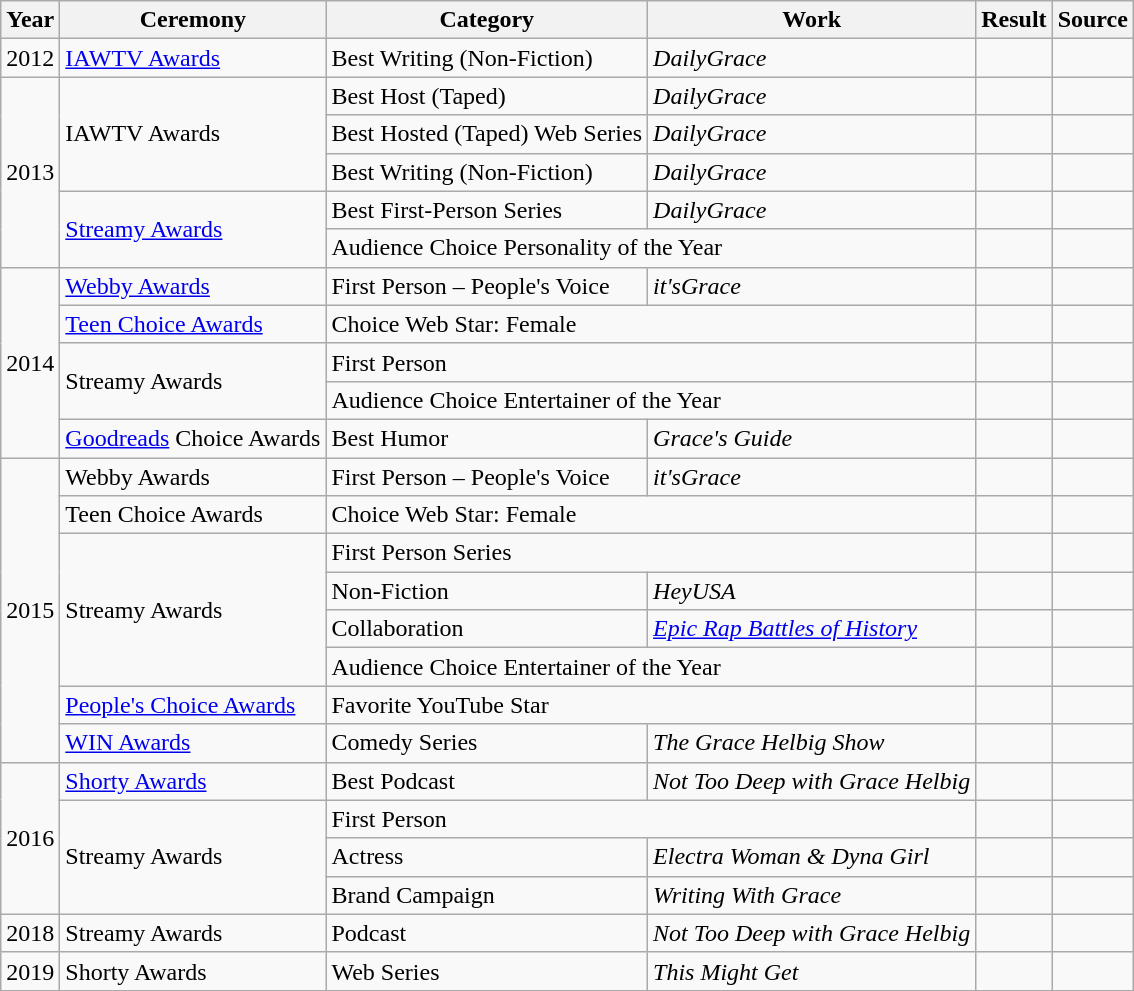<table class="wikitable sortable">
<tr>
<th>Year</th>
<th>Ceremony</th>
<th>Category</th>
<th>Work</th>
<th>Result</th>
<th class="unsortable">Source</th>
</tr>
<tr>
<td>2012</td>
<td><a href='#'>IAWTV Awards</a></td>
<td>Best Writing (Non-Fiction)</td>
<td><em>DailyGrace</em></td>
<td></td>
<td><div></div></td>
</tr>
<tr>
<td rowspan= 5>2013</td>
<td rowspan= 3>IAWTV Awards</td>
<td>Best Host (Taped)</td>
<td><em>DailyGrace</em></td>
<td></td>
<td><div></div></td>
</tr>
<tr>
<td>Best Hosted (Taped) Web Series</td>
<td><em>DailyGrace</em></td>
<td></td>
<td><div></div></td>
</tr>
<tr>
<td>Best Writing (Non-Fiction)</td>
<td><em>DailyGrace</em></td>
<td></td>
<td><div></div></td>
</tr>
<tr>
<td rowspan= 2><a href='#'>Streamy Awards</a></td>
<td>Best First-Person Series</td>
<td><em>DailyGrace</em></td>
<td></td>
<td><div></div></td>
</tr>
<tr>
<td colspan=2>Audience Choice Personality of the Year</td>
<td></td>
<td><div></div></td>
</tr>
<tr>
<td rowspan= 5>2014</td>
<td><a href='#'>Webby Awards</a></td>
<td>First Person – People's Voice</td>
<td><em>it'sGrace</em></td>
<td></td>
<td><div></div></td>
</tr>
<tr>
<td><a href='#'>Teen Choice Awards</a></td>
<td colspan=2>Choice Web Star: Female</td>
<td></td>
<td><div></div></td>
</tr>
<tr>
<td rowspan= 2>Streamy Awards</td>
<td colspan=2>First Person</td>
<td></td>
<td><div></div></td>
</tr>
<tr>
<td colspan=2>Audience Choice Entertainer of the Year</td>
<td></td>
<td><div></div></td>
</tr>
<tr>
<td rowspan= 1><a href='#'>Goodreads</a> Choice Awards</td>
<td colspan=1>Best Humor</td>
<td><em>Grace's Guide</em></td>
<td></td>
<td><div></div></td>
</tr>
<tr>
<td rowspan= 8>2015</td>
<td rowspan= 1>Webby Awards</td>
<td>First Person – People's Voice</td>
<td><em>it'sGrace</em></td>
<td></td>
<td><div></div></td>
</tr>
<tr>
<td>Teen Choice Awards</td>
<td colspan=2>Choice Web Star: Female</td>
<td></td>
<td><div></div></td>
</tr>
<tr>
<td rowspan= 4>Streamy Awards</td>
<td colspan=2>First Person Series</td>
<td></td>
<td><div></div></td>
</tr>
<tr>
<td>Non-Fiction</td>
<td><em>HeyUSA</em></td>
<td></td>
<td><div></div></td>
</tr>
<tr>
<td>Collaboration</td>
<td><em><a href='#'>Epic Rap Battles of History</a></em></td>
<td></td>
<td><div></div></td>
</tr>
<tr>
<td colspan=2>Audience Choice Entertainer of the Year</td>
<td></td>
<td><div></div></td>
</tr>
<tr>
<td><a href='#'>People's Choice Awards</a></td>
<td colspan=2>Favorite YouTube Star</td>
<td></td>
<td><div></div></td>
</tr>
<tr>
<td><a href='#'>WIN Awards</a></td>
<td>Comedy Series</td>
<td><em>The Grace Helbig Show</em></td>
<td></td>
<td><div></div></td>
</tr>
<tr>
<td rowspan= 4>2016</td>
<td rowspan= 1><a href='#'>Shorty Awards</a></td>
<td>Best Podcast</td>
<td><em>Not Too Deep with Grace Helbig</em></td>
<td></td>
<td><div></div></td>
</tr>
<tr>
<td rowspan= 3>Streamy Awards</td>
<td colspan=2>First Person</td>
<td></td>
<td><div></div></td>
</tr>
<tr>
<td>Actress</td>
<td><em>Electra Woman & Dyna Girl</em></td>
<td></td>
<td><div></div></td>
</tr>
<tr>
<td>Brand Campaign</td>
<td><em>Writing With Grace</em></td>
<td></td>
<td><div></div></td>
</tr>
<tr>
<td rowspan= 1>2018</td>
<td rowspan= 1>Streamy Awards</td>
<td>Podcast</td>
<td><em>Not Too Deep with Grace Helbig</em></td>
<td></td>
<td><div></div></td>
</tr>
<tr>
<td rowspan= 1>2019</td>
<td rowspan= 1>Shorty Awards</td>
<td>Web Series</td>
<td><em>This Might Get</em></td>
<td></td>
<td><div></div></td>
</tr>
<tr>
</tr>
</table>
